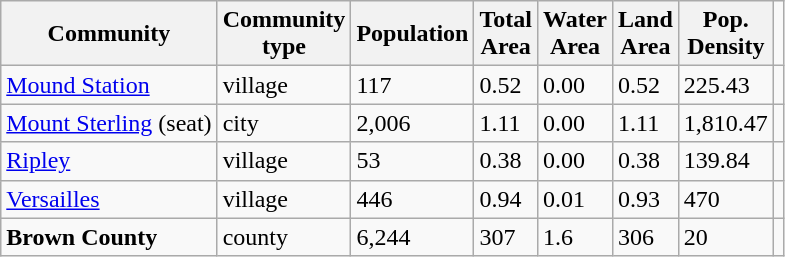<table class="wikitable sortable">
<tr>
<th>Community<br></th>
<th>Community<br>type</th>
<th>Population</th>
<th>Total<br>Area</th>
<th>Water<br>Area</th>
<th>Land<br>Area</th>
<th>Pop.<br>Density</th>
</tr>
<tr>
<td><a href='#'>Mound Station</a></td>
<td>village</td>
<td>117</td>
<td>0.52</td>
<td>0.00</td>
<td>0.52</td>
<td>225.43</td>
<td></td>
</tr>
<tr>
<td><a href='#'>Mount Sterling</a> (seat)</td>
<td>city</td>
<td>2,006</td>
<td>1.11</td>
<td>0.00</td>
<td>1.11</td>
<td>1,810.47</td>
<td></td>
</tr>
<tr>
<td><a href='#'>Ripley</a></td>
<td>village</td>
<td>53</td>
<td>0.38</td>
<td>0.00</td>
<td>0.38</td>
<td>139.84</td>
<td></td>
</tr>
<tr>
<td><a href='#'>Versailles</a></td>
<td>village</td>
<td>446</td>
<td>0.94</td>
<td>0.01</td>
<td>0.93</td>
<td>470</td>
<td></td>
</tr>
<tr>
<td><strong>Brown County</strong></td>
<td>county</td>
<td>6,244</td>
<td>307</td>
<td>1.6</td>
<td>306</td>
<td>20</td>
<td></td>
</tr>
</table>
